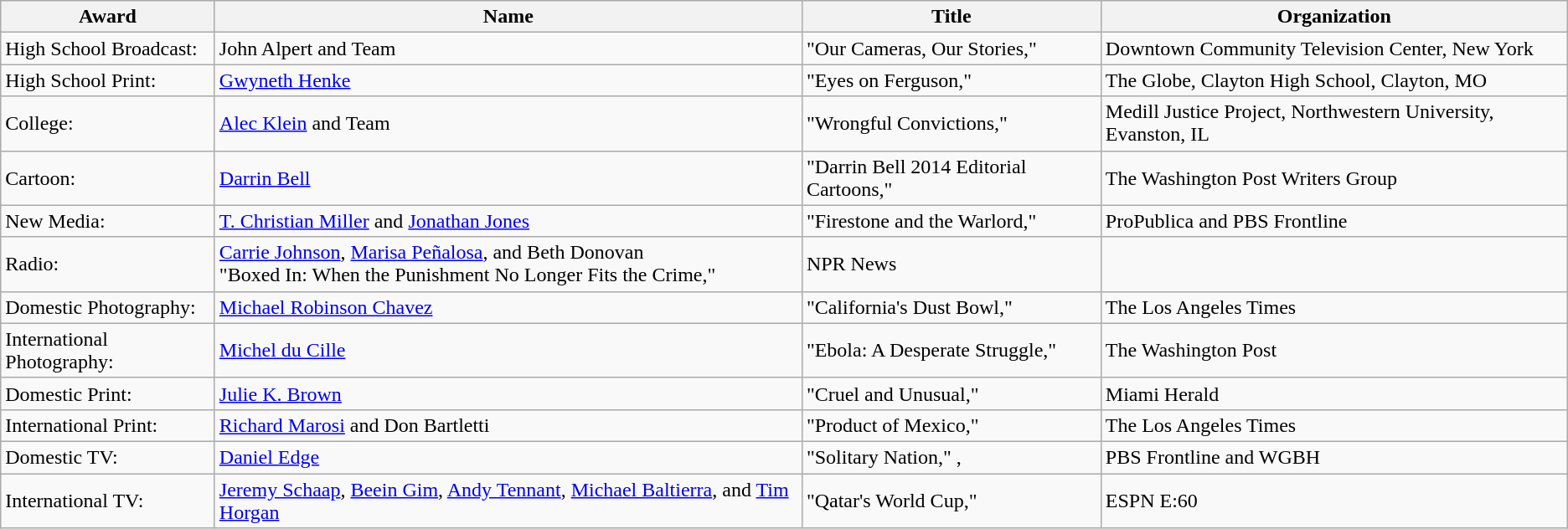<table class="wikitable">
<tr>
<th>Award</th>
<th>Name</th>
<th>Title</th>
<th>Organization</th>
</tr>
<tr>
<td>High School Broadcast:</td>
<td>John Alpert and Team</td>
<td>"Our Cameras, Our Stories,"</td>
<td>Downtown Community Television Center, New York</td>
</tr>
<tr>
<td>High School Print:</td>
<td><a href='#'>Gwyneth Henke</a></td>
<td>"Eyes on Ferguson,"</td>
<td>The Globe, Clayton High School, Clayton, MO</td>
</tr>
<tr>
<td>College:</td>
<td><a href='#'>Alec Klein</a> and Team</td>
<td>"Wrongful Convictions,"</td>
<td>Medill Justice Project, Northwestern University, Evanston, IL</td>
</tr>
<tr>
<td>Cartoon:</td>
<td><a href='#'>Darrin Bell</a></td>
<td>"Darrin Bell 2014 Editorial Cartoons,"</td>
<td>The Washington Post Writers Group</td>
</tr>
<tr>
<td>New Media:</td>
<td><a href='#'>T. Christian Miller</a> and <a href='#'>Jonathan Jones</a></td>
<td>"Firestone and the Warlord,"</td>
<td>ProPublica and PBS Frontline</td>
</tr>
<tr>
<td>Radio:</td>
<td><a href='#'>Carrie Johnson</a>, <a href='#'>Marisa Peñalosa</a>, and Beth Donovan<br>"Boxed In: When the Punishment No Longer Fits the Crime,"</td>
<td>NPR News</td>
</tr>
<tr>
<td>Domestic Photography:</td>
<td><a href='#'>Michael Robinson Chavez</a></td>
<td>"California's Dust Bowl,"</td>
<td>The Los Angeles Times</td>
</tr>
<tr>
<td>International Photography:</td>
<td><a href='#'>Michel du Cille</a></td>
<td>"Ebola: A Desperate Struggle,"</td>
<td>The Washington Post</td>
</tr>
<tr>
<td>Domestic Print:</td>
<td><a href='#'>Julie K. Brown</a></td>
<td>"Cruel and Unusual,"</td>
<td>Miami Herald</td>
</tr>
<tr>
<td>International Print:</td>
<td><a href='#'>Richard Marosi</a> and Don Bartletti</td>
<td>"Product of Mexico,"</td>
<td>The Los Angeles Times</td>
</tr>
<tr>
<td>Domestic TV:</td>
<td><a href='#'>Daniel Edge</a></td>
<td>"Solitary Nation," ,</td>
<td>PBS Frontline and WGBH</td>
</tr>
<tr>
<td>International TV:</td>
<td><a href='#'>Jeremy Schaap</a>, <a href='#'>Beein Gim</a>, <a href='#'>Andy Tennant</a>, <a href='#'>Michael Baltierra</a>, and <a href='#'>Tim Horgan</a></td>
<td>"Qatar's World Cup,"</td>
<td>ESPN E:60</td>
</tr>
</table>
